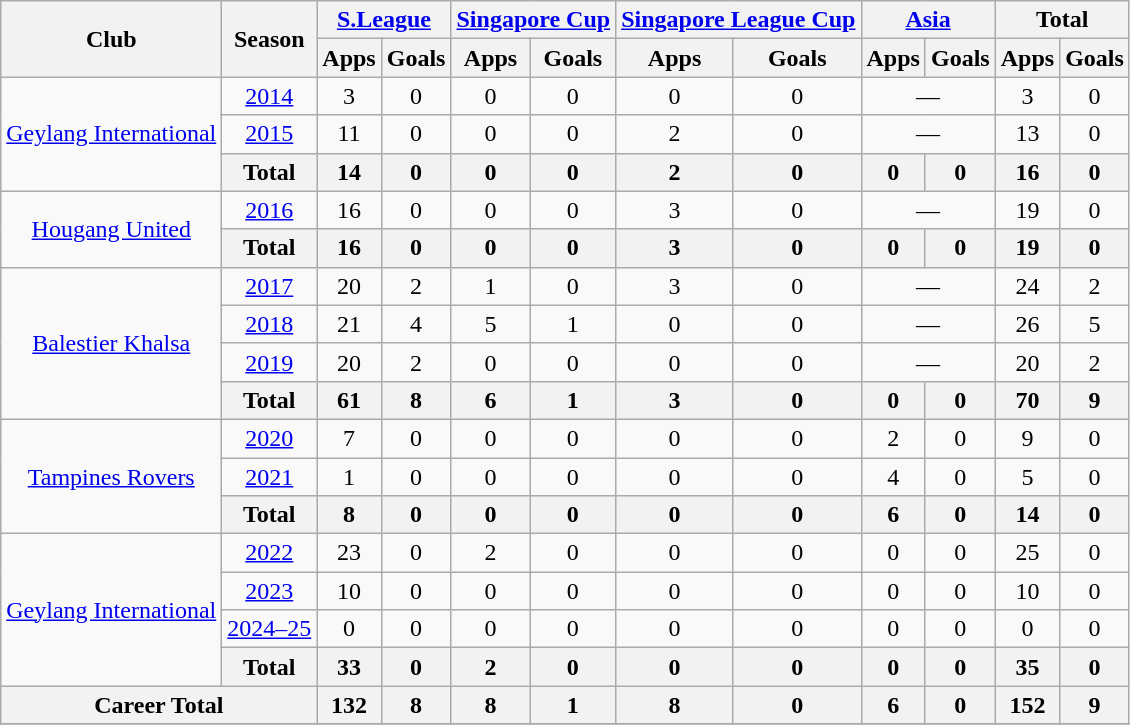<table style="text-align:center" class="wikitable">
<tr>
<th rowspan="2">Club</th>
<th rowspan="2">Season</th>
<th colspan="2"><a href='#'>S.League</a></th>
<th colspan="2"><a href='#'>Singapore Cup</a></th>
<th colspan="2"><a href='#'>Singapore League Cup</a></th>
<th colspan="2"><a href='#'>Asia</a></th>
<th colspan="2">Total</th>
</tr>
<tr>
<th>Apps</th>
<th>Goals</th>
<th>Apps</th>
<th>Goals</th>
<th>Apps</th>
<th>Goals</th>
<th>Apps</th>
<th>Goals</th>
<th>Apps</th>
<th>Goals</th>
</tr>
<tr>
<td rowspan="3"><a href='#'>Geylang International</a></td>
<td><a href='#'>2014</a></td>
<td>3</td>
<td>0</td>
<td>0</td>
<td>0</td>
<td>0</td>
<td>0</td>
<td colspan="2">—</td>
<td>3</td>
<td>0</td>
</tr>
<tr>
<td><a href='#'>2015</a></td>
<td>11</td>
<td>0</td>
<td>0</td>
<td>0</td>
<td>2</td>
<td>0</td>
<td colspan="2">—</td>
<td>13</td>
<td>0</td>
</tr>
<tr>
<th>Total</th>
<th>14</th>
<th>0</th>
<th>0</th>
<th>0</th>
<th>2</th>
<th>0</th>
<th>0</th>
<th>0</th>
<th>16</th>
<th>0</th>
</tr>
<tr>
<td rowspan="2"><a href='#'>Hougang United</a></td>
<td><a href='#'>2016</a></td>
<td>16</td>
<td>0</td>
<td>0</td>
<td>0</td>
<td>3</td>
<td>0</td>
<td colspan="2">—</td>
<td>19</td>
<td>0</td>
</tr>
<tr>
<th>Total</th>
<th>16</th>
<th>0</th>
<th>0</th>
<th>0</th>
<th>3</th>
<th>0</th>
<th>0</th>
<th>0</th>
<th>19</th>
<th>0</th>
</tr>
<tr>
<td rowspan="4"><a href='#'>Balestier Khalsa</a></td>
<td><a href='#'>2017</a></td>
<td>20</td>
<td>2</td>
<td>1</td>
<td>0</td>
<td>3</td>
<td>0</td>
<td colspan="2">—</td>
<td>24</td>
<td>2</td>
</tr>
<tr>
<td><a href='#'>2018</a></td>
<td>21</td>
<td>4</td>
<td>5</td>
<td>1</td>
<td>0</td>
<td>0</td>
<td colspan="2">—</td>
<td>26</td>
<td>5</td>
</tr>
<tr>
<td><a href='#'>2019</a></td>
<td>20</td>
<td>2</td>
<td>0</td>
<td>0</td>
<td>0</td>
<td>0</td>
<td colspan="2">—</td>
<td>20</td>
<td>2</td>
</tr>
<tr>
<th>Total</th>
<th>61</th>
<th>8</th>
<th>6</th>
<th>1</th>
<th>3</th>
<th>0</th>
<th>0</th>
<th>0</th>
<th>70</th>
<th>9</th>
</tr>
<tr>
<td rowspan="3"><a href='#'>Tampines Rovers</a></td>
<td><a href='#'>2020</a></td>
<td>7</td>
<td>0</td>
<td>0</td>
<td>0</td>
<td>0</td>
<td>0</td>
<td>2</td>
<td>0</td>
<td>9</td>
<td>0</td>
</tr>
<tr>
<td><a href='#'>2021</a></td>
<td>1</td>
<td>0</td>
<td>0</td>
<td>0</td>
<td>0</td>
<td>0</td>
<td>4</td>
<td>0</td>
<td>5</td>
<td>0</td>
</tr>
<tr>
<th>Total</th>
<th>8</th>
<th>0</th>
<th>0</th>
<th>0</th>
<th>0</th>
<th>0</th>
<th>6</th>
<th>0</th>
<th>14</th>
<th>0</th>
</tr>
<tr>
<td rowspan="4"><a href='#'>Geylang International</a></td>
<td><a href='#'>2022</a></td>
<td>23</td>
<td>0</td>
<td>2</td>
<td>0</td>
<td>0</td>
<td>0</td>
<td>0</td>
<td>0</td>
<td>25</td>
<td>0</td>
</tr>
<tr>
<td><a href='#'>2023</a></td>
<td>10</td>
<td>0</td>
<td>0</td>
<td>0</td>
<td>0</td>
<td>0</td>
<td>0</td>
<td>0</td>
<td>10</td>
<td>0</td>
</tr>
<tr>
<td><a href='#'>2024–25</a></td>
<td>0</td>
<td>0</td>
<td>0</td>
<td>0</td>
<td>0</td>
<td>0</td>
<td>0</td>
<td>0</td>
<td>0</td>
<td>0</td>
</tr>
<tr>
<th>Total</th>
<th>33</th>
<th>0</th>
<th>2</th>
<th>0</th>
<th>0</th>
<th>0</th>
<th>0</th>
<th>0</th>
<th>35</th>
<th>0</th>
</tr>
<tr>
<th colspan="2">Career Total</th>
<th>132</th>
<th>8</th>
<th>8</th>
<th>1</th>
<th>8</th>
<th>0</th>
<th>6</th>
<th>0</th>
<th>152</th>
<th>9</th>
</tr>
<tr>
</tr>
</table>
